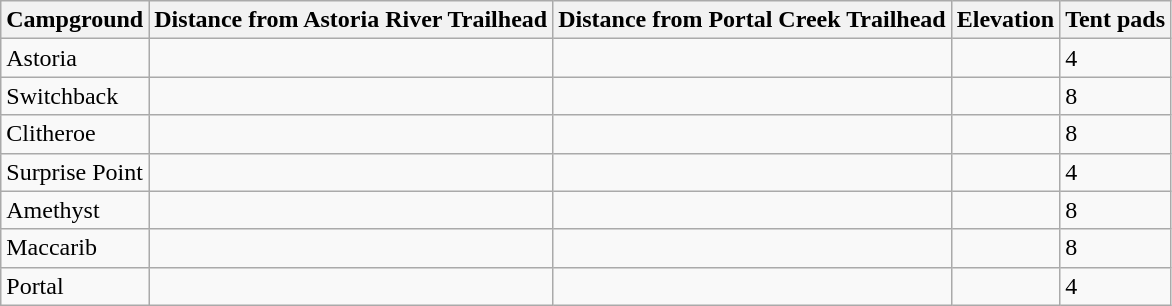<table class="wikitable">
<tr>
<th>Campground</th>
<th>Distance from Astoria River Trailhead</th>
<th>Distance from Portal Creek Trailhead</th>
<th>Elevation</th>
<th>Tent pads</th>
</tr>
<tr>
<td>Astoria</td>
<td></td>
<td></td>
<td></td>
<td>4</td>
</tr>
<tr>
<td>Switchback</td>
<td></td>
<td></td>
<td></td>
<td>8</td>
</tr>
<tr>
<td>Clitheroe</td>
<td></td>
<td></td>
<td></td>
<td>8</td>
</tr>
<tr>
<td>Surprise Point</td>
<td></td>
<td></td>
<td></td>
<td>4</td>
</tr>
<tr>
<td>Amethyst</td>
<td></td>
<td></td>
<td></td>
<td>8</td>
</tr>
<tr>
<td>Maccarib</td>
<td></td>
<td></td>
<td></td>
<td>8</td>
</tr>
<tr>
<td>Portal</td>
<td></td>
<td></td>
<td></td>
<td>4</td>
</tr>
</table>
